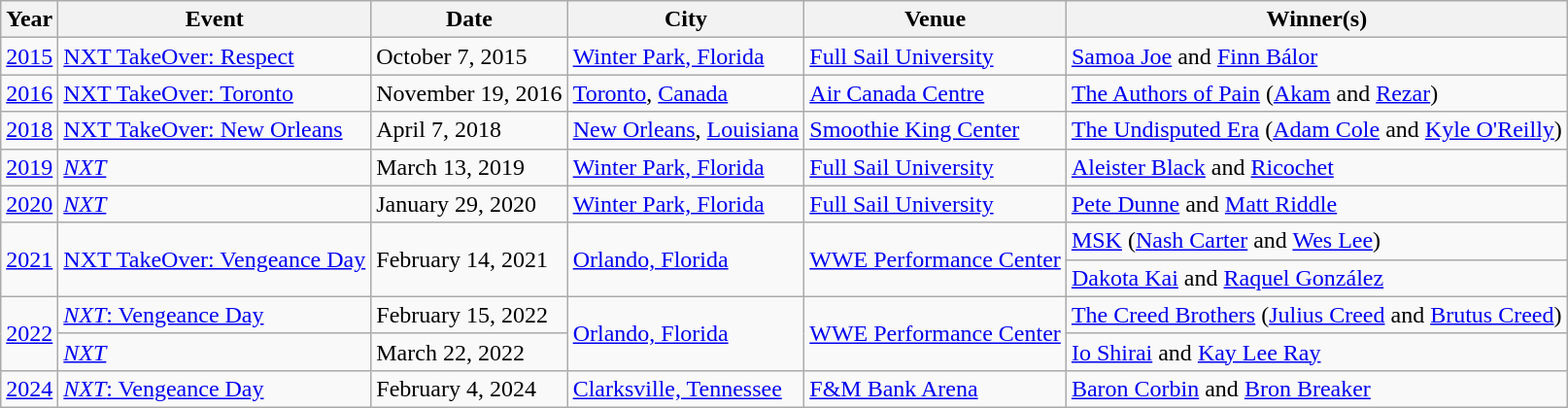<table class="wikitable">
<tr>
<th>Year</th>
<th>Event</th>
<th>Date</th>
<th>City</th>
<th>Venue</th>
<th>Winner(s)</th>
</tr>
<tr>
<td><a href='#'>2015</a></td>
<td><a href='#'>NXT TakeOver: Respect</a></td>
<td>October 7, 2015</td>
<td><a href='#'>Winter Park, Florida</a></td>
<td><a href='#'>Full Sail University</a></td>
<td><a href='#'>Samoa Joe</a> and <a href='#'>Finn Bálor</a></td>
</tr>
<tr>
<td><a href='#'>2016</a></td>
<td><a href='#'>NXT TakeOver: Toronto</a></td>
<td>November 19, 2016</td>
<td><a href='#'>Toronto</a>, <a href='#'>Canada</a></td>
<td><a href='#'>Air Canada Centre</a></td>
<td><a href='#'>The Authors of Pain</a> (<a href='#'>Akam</a> and <a href='#'>Rezar</a>)</td>
</tr>
<tr>
<td><a href='#'>2018</a></td>
<td><a href='#'>NXT TakeOver: New Orleans</a></td>
<td>April 7, 2018</td>
<td><a href='#'>New Orleans</a>, <a href='#'>Louisiana</a></td>
<td><a href='#'>Smoothie King Center</a></td>
<td><a href='#'>The Undisputed Era</a> (<a href='#'>Adam Cole</a> and <a href='#'>Kyle O'Reilly</a>)</td>
</tr>
<tr>
<td><a href='#'>2019</a></td>
<td><em><a href='#'>NXT</a></em></td>
<td>March 13, 2019</td>
<td><a href='#'>Winter Park, Florida</a></td>
<td><a href='#'>Full Sail University</a></td>
<td><a href='#'>Aleister Black</a> and <a href='#'>Ricochet</a></td>
</tr>
<tr>
<td><a href='#'>2020</a></td>
<td><em><a href='#'>NXT</a></em></td>
<td>January 29, 2020</td>
<td><a href='#'>Winter Park, Florida</a></td>
<td><a href='#'>Full Sail University</a></td>
<td><a href='#'>Pete Dunne</a> and <a href='#'>Matt Riddle</a></td>
</tr>
<tr>
<td rowspan=2><a href='#'>2021</a></td>
<td rowspan=2><a href='#'>NXT TakeOver: Vengeance Day</a></td>
<td rowspan=2>February 14, 2021</td>
<td rowspan=2><a href='#'>Orlando, Florida</a></td>
<td rowspan=2><a href='#'>WWE Performance Center</a></td>
<td><a href='#'>MSK</a> (<a href='#'>Nash Carter</a> and <a href='#'>Wes Lee</a>)</td>
</tr>
<tr>
<td><a href='#'>Dakota Kai</a> and <a href='#'>Raquel González</a></td>
</tr>
<tr>
<td rowspan=2><a href='#'>2022</a></td>
<td><a href='#'><em>NXT</em>: Vengeance Day</a></td>
<td>February 15, 2022</td>
<td rowspan=2><a href='#'>Orlando, Florida</a></td>
<td rowspan=2><a href='#'>WWE Performance Center</a></td>
<td><a href='#'>The Creed Brothers</a> (<a href='#'>Julius Creed</a> and <a href='#'>Brutus Creed</a>)</td>
</tr>
<tr>
<td><em><a href='#'>NXT</a></em></td>
<td>March 22, 2022</td>
<td><a href='#'>Io Shirai</a> and <a href='#'>Kay Lee Ray</a></td>
</tr>
<tr>
<td><a href='#'>2024</a></td>
<td><a href='#'><em>NXT</em>: Vengeance Day</a></td>
<td>February 4, 2024</td>
<td><a href='#'>Clarksville, Tennessee</a></td>
<td><a href='#'>F&M Bank Arena</a></td>
<td><a href='#'>Baron Corbin</a> and <a href='#'>Bron Breaker</a></td>
</tr>
</table>
